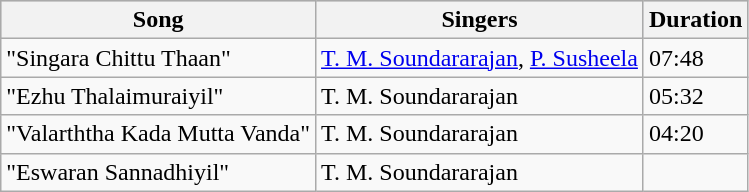<table class="wikitable">
<tr style="background:#cccccf; text-align:center;">
<th>Song</th>
<th>Singers</th>
<th>Duration</th>
</tr>
<tr>
<td>"Singara Chittu Thaan"</td>
<td><a href='#'>T. M. Soundararajan</a>, <a href='#'>P. Susheela</a></td>
<td>07:48</td>
</tr>
<tr>
<td>"Ezhu Thalaimuraiyil"</td>
<td>T. M. Soundararajan</td>
<td>05:32</td>
</tr>
<tr>
<td>"Valarththa Kada Mutta Vanda"</td>
<td>T. M. Soundararajan</td>
<td>04:20</td>
</tr>
<tr>
<td>"Eswaran Sannadhiyil"</td>
<td>T. M. Soundararajan</td>
<td></td>
</tr>
</table>
